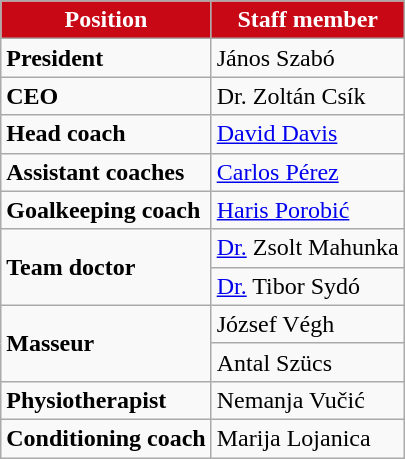<table class="wikitable">
<tr>
<th style="color:white; background:#C80815">Position</th>
<th style="color:white; background:#C80815">Staff member</th>
</tr>
<tr>
<td><strong>President</strong></td>
<td> János Szabó</td>
</tr>
<tr>
<td><strong>CEO</strong></td>
<td> Dr. Zoltán Csík</td>
</tr>
<tr>
<td><strong>Head coach</strong></td>
<td> <a href='#'>David Davis</a></td>
</tr>
<tr>
<td><strong>Assistant coaches</strong></td>
<td>  <a href='#'>Carlos Pérez</a></td>
</tr>
<tr>
<td><strong>Goalkeeping coach</strong></td>
<td>  <a href='#'>Haris Porobić</a></td>
</tr>
<tr>
<td rowspan=2><strong>Team doctor</strong></td>
<td> <a href='#'>Dr.</a> Zsolt Mahunka</td>
</tr>
<tr>
<td> <a href='#'>Dr.</a> Tibor Sydó</td>
</tr>
<tr>
<td rowspan=2><strong>Masseur</strong></td>
<td> József Végh</td>
</tr>
<tr>
<td> Antal Szücs</td>
</tr>
<tr>
<td><strong>Physiotherapist</strong></td>
<td> Nemanja Vučić</td>
</tr>
<tr>
<td><strong>Conditioning coach</strong></td>
<td> Marija Lojanica</td>
</tr>
</table>
